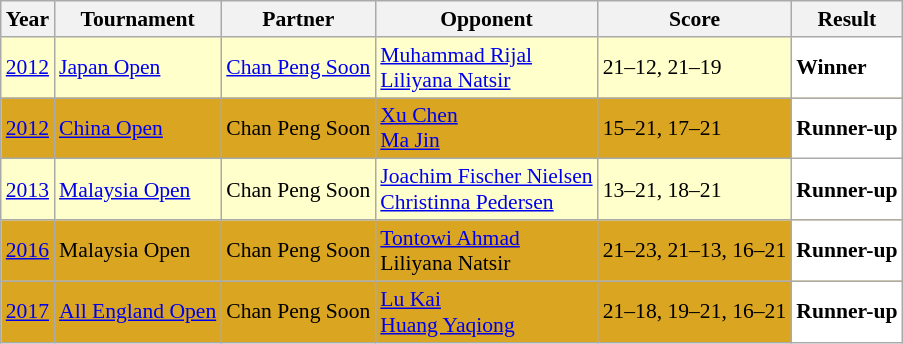<table class="sortable wikitable" style="font-size: 90%;">
<tr>
<th>Year</th>
<th>Tournament</th>
<th>Partner</th>
<th>Opponent</th>
<th>Score</th>
<th>Result</th>
</tr>
<tr style="background:#FFFFCC">
<td align="center"><a href='#'>2012</a></td>
<td align="left"><a href='#'>Japan Open</a></td>
<td align="left"> <a href='#'>Chan Peng Soon</a></td>
<td align="left"> <a href='#'>Muhammad Rijal</a> <br>  <a href='#'>Liliyana Natsir</a></td>
<td align="left">21–12, 21–19</td>
<td style="text-align:left; background:white"> <strong>Winner</strong></td>
</tr>
<tr style="background:#DAA520">
<td align="center"><a href='#'>2012</a></td>
<td align="left"><a href='#'>China Open</a></td>
<td align="left"> Chan Peng Soon</td>
<td align="left"> <a href='#'>Xu Chen</a> <br>  <a href='#'>Ma Jin</a></td>
<td align="left">15–21, 17–21</td>
<td style="text-align:left; background:white"> <strong>Runner-up</strong></td>
</tr>
<tr style="background:#FFFFCC">
<td align="center"><a href='#'>2013</a></td>
<td align="left"><a href='#'>Malaysia Open</a></td>
<td align="left"> Chan Peng Soon</td>
<td align="left"> <a href='#'>Joachim Fischer Nielsen</a> <br>  <a href='#'>Christinna Pedersen</a></td>
<td align="left">13–21, 18–21</td>
<td style="text-align:left; background:white"> <strong>Runner-up</strong></td>
</tr>
<tr style="background:#DAA520">
<td align="center"><a href='#'>2016</a></td>
<td align="left">Malaysia Open</td>
<td align="left"> Chan Peng Soon</td>
<td align="left"> <a href='#'>Tontowi Ahmad</a> <br>  Liliyana Natsir</td>
<td align="left">21–23, 21–13, 16–21</td>
<td style="text-align:left; background:white"> <strong>Runner-up</strong></td>
</tr>
<tr style="background:#DAA520">
<td align="center"><a href='#'>2017</a></td>
<td align="left"><a href='#'>All England Open</a></td>
<td align="left"> Chan Peng Soon</td>
<td align="left"> <a href='#'>Lu Kai</a> <br>  <a href='#'>Huang Yaqiong</a></td>
<td align="left">21–18, 19–21, 16–21</td>
<td style="text-align:left; background:white"> <strong>Runner-up</strong></td>
</tr>
</table>
